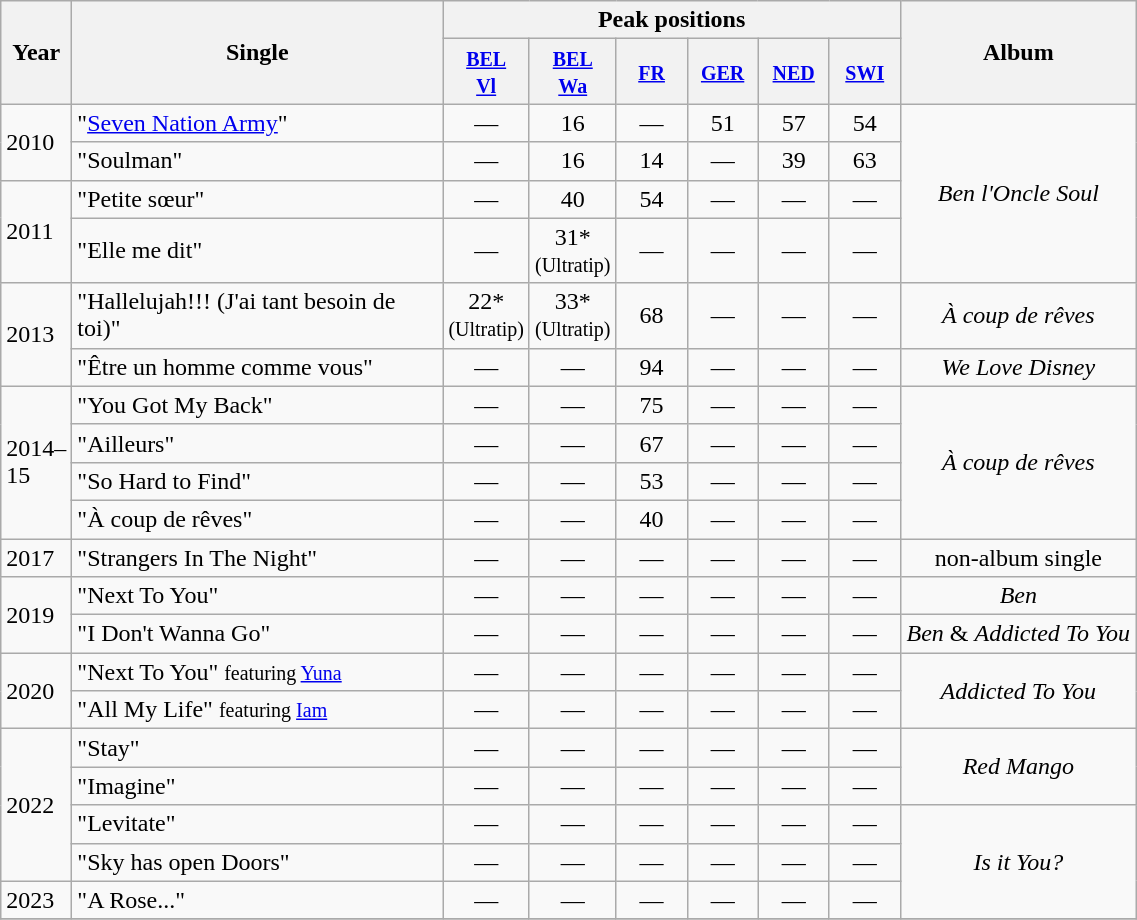<table class="wikitable">
<tr>
<th align="center" rowspan="2" width="10">Year</th>
<th align="center" rowspan="2" width="240">Single</th>
<th align="center" colspan="6">Peak positions</th>
<th align="center" rowspan="2" width="150">Album</th>
</tr>
<tr>
<th width="40"><small><a href='#'>BEL <br>Vl</a></small></th>
<th width="40"><small><a href='#'>BEL <br>Wa</a></small><br></th>
<th width="40"><small><a href='#'>FR</a></small><br></th>
<th width="40"><small><a href='#'>GER</a></small></th>
<th width="40"><small><a href='#'>NED</a></small><br></th>
<th width="40"><small><a href='#'>SWI</a></small><br></th>
</tr>
<tr>
<td rowspan=2>2010</td>
<td>"<a href='#'>Seven Nation Army</a>"</td>
<td align="center">—</td>
<td align="center">16</td>
<td align="center">—</td>
<td align="center">51</td>
<td align="center">57</td>
<td align="center">54</td>
<td align="center" rowspan=4><em>Ben l'Oncle Soul</em></td>
</tr>
<tr>
<td>"Soulman"</td>
<td align="center">—</td>
<td align="center">16</td>
<td align="center">14</td>
<td align="center">—</td>
<td align="center">39</td>
<td align="center">63</td>
</tr>
<tr>
<td rowspan=2>2011</td>
<td>"Petite sœur"</td>
<td align="center">—</td>
<td align="center">40</td>
<td align="center">54</td>
<td align="center">—</td>
<td align="center">—</td>
<td align="center">—</td>
</tr>
<tr>
<td>"Elle me dit"</td>
<td align="center">—</td>
<td align="center">31*<br><small>(Ultratip)</small></td>
<td align="center">—</td>
<td align="center">—</td>
<td align="center">—</td>
<td align="center">—</td>
</tr>
<tr>
<td rowspan=2>2013</td>
<td>"Hallelujah!!! (J'ai tant besoin de toi)"</td>
<td align="center">22*<br><small>(Ultratip)</small></td>
<td align="center">33*<br><small>(Ultratip)</small></td>
<td align="center">68</td>
<td align="center">—</td>
<td align="center">—</td>
<td align="center">—</td>
<td align="center"><em>À coup de rêves</em></td>
</tr>
<tr>
<td>"Être un homme comme vous"</td>
<td align="center">—</td>
<td align="center">—</td>
<td align="center">94</td>
<td align="center">—</td>
<td align="center">—</td>
<td align="center">—</td>
<td align="center"><em>We Love Disney</em></td>
</tr>
<tr>
<td rowspan=4>2014–15</td>
<td>"You Got My Back"</td>
<td align="center">—</td>
<td align="center">—</td>
<td align="center">75</td>
<td align="center">—</td>
<td align="center">—</td>
<td align="center">—</td>
<td align="center" rowspan=4><em>À coup de rêves</em></td>
</tr>
<tr>
<td>"Ailleurs"</td>
<td align="center">—</td>
<td align="center">—</td>
<td align="center">67</td>
<td align="center">—</td>
<td align="center">—</td>
<td align="center">—</td>
</tr>
<tr>
<td>"So Hard to Find"</td>
<td align="center">—</td>
<td align="center">—</td>
<td align="center">53</td>
<td align="center">—</td>
<td align="center">—</td>
<td align="center">—</td>
</tr>
<tr>
<td>"À coup de rêves"</td>
<td align="center">—</td>
<td align="center">—</td>
<td align="center">40</td>
<td align="center">—</td>
<td align="center">—</td>
<td align="center">—</td>
</tr>
<tr>
<td>2017</td>
<td>"Strangers In The Night"</td>
<td align="center">—</td>
<td align="center">—</td>
<td align="center">—</td>
<td align="center">—</td>
<td align="center">—</td>
<td align="center">—</td>
<td align="center">non-album single</td>
</tr>
<tr>
<td rowspan=2>2019</td>
<td>"Next To You"</td>
<td align="center">—</td>
<td align="center">—</td>
<td align="center">—</td>
<td align="center">—</td>
<td align="center">—</td>
<td align="center">—</td>
<td align="center"><em>Ben</em></td>
</tr>
<tr>
<td>"I Don't Wanna Go"</td>
<td align="center">—</td>
<td align="center">—</td>
<td align="center">—</td>
<td align="center">—</td>
<td align="center">—</td>
<td align="center">—</td>
<td align="center"><em>Ben</em> & <em>Addicted To You</em></td>
</tr>
<tr>
<td rowspan=2>2020</td>
<td>"Next To You" <small>featuring <a href='#'>Yuna</a></small></td>
<td align="center">—</td>
<td align="center">—</td>
<td align="center">—</td>
<td align="center">—</td>
<td align="center">—</td>
<td align="center">—</td>
<td rowspan=2 align="center"><em>Addicted To You</em></td>
</tr>
<tr>
<td>"All My Life" <small>featuring <a href='#'>Iam</a></small></td>
<td align="center">—</td>
<td align="center">—</td>
<td align="center">—</td>
<td align="center">—</td>
<td align="center">—</td>
<td align="center">—</td>
</tr>
<tr>
<td rowspan=4>2022</td>
<td>"Stay"</td>
<td align="center">—</td>
<td align="center">—</td>
<td align="center">—</td>
<td align="center">—</td>
<td align="center">—</td>
<td align="center">—</td>
<td rowspan=2 align="center"><em>Red Mango</em></td>
</tr>
<tr>
<td>"Imagine"</td>
<td align="center">—</td>
<td align="center">—</td>
<td align="center">—</td>
<td align="center">—</td>
<td align="center">—</td>
<td align="center">—</td>
</tr>
<tr>
<td>"Levitate"</td>
<td align="center">—</td>
<td align="center">—</td>
<td align="center">—</td>
<td align="center">—</td>
<td align="center">—</td>
<td align="center">—</td>
<td rowspan=3 align="center"><em>Is it You?</em></td>
</tr>
<tr>
<td>"Sky has open Doors"</td>
<td align="center">—</td>
<td align="center">—</td>
<td align="center">—</td>
<td align="center">—</td>
<td align="center">—</td>
<td align="center">—</td>
</tr>
<tr>
<td>2023</td>
<td>"A Rose..."</td>
<td align="center">—</td>
<td align="center">—</td>
<td align="center">—</td>
<td align="center">—</td>
<td align="center">—</td>
<td align="center">—</td>
</tr>
<tr>
</tr>
</table>
